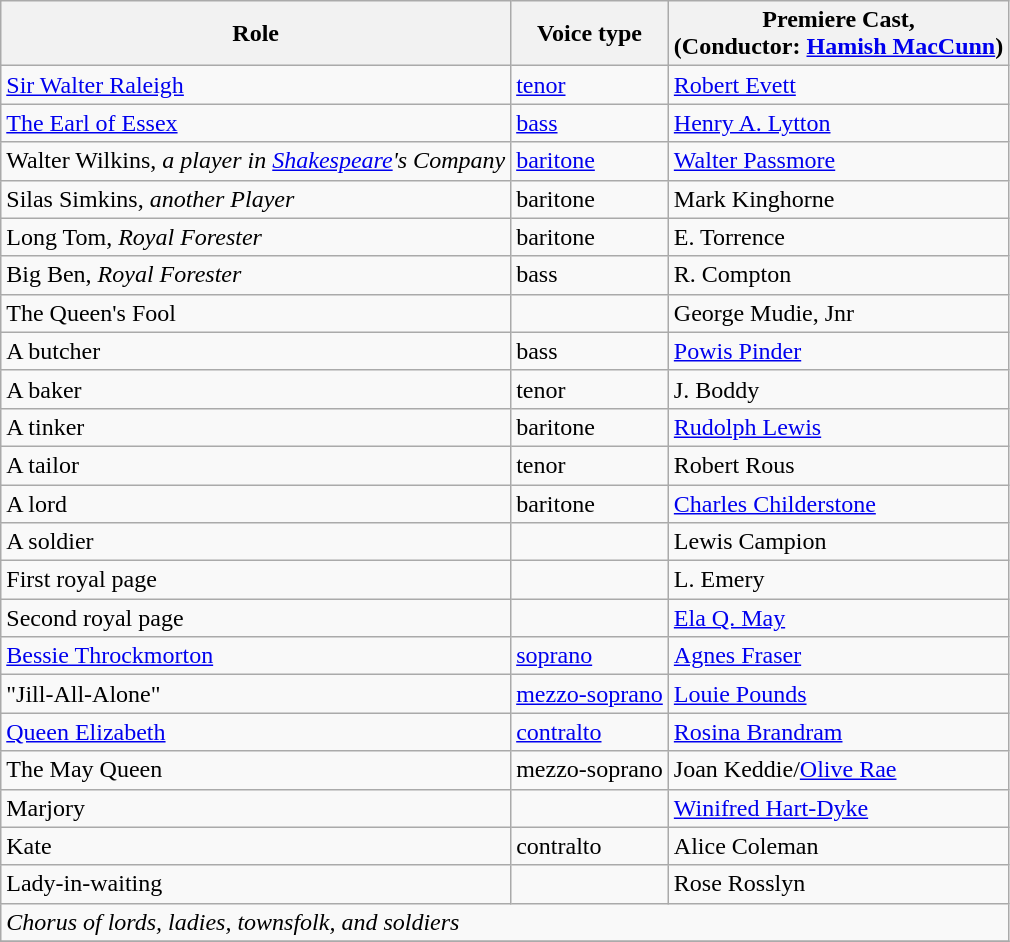<table class="wikitable">
<tr>
<th>Role</th>
<th>Voice type</th>
<th>Premiere Cast, <br> (Conductor: <a href='#'>Hamish MacCunn</a>)</th>
</tr>
<tr>
<td><a href='#'>Sir Walter Raleigh</a></td>
<td><a href='#'>tenor</a></td>
<td><a href='#'>Robert Evett</a></td>
</tr>
<tr>
<td><a href='#'>The Earl of Essex</a></td>
<td><a href='#'>bass</a></td>
<td><a href='#'>Henry A. Lytton</a></td>
</tr>
<tr>
<td>Walter Wilkins, <em>a player in <a href='#'>Shakespeare</a>'s Company</em></td>
<td><a href='#'>baritone</a></td>
<td><a href='#'>Walter Passmore</a></td>
</tr>
<tr>
<td>Silas Simkins, <em>another Player</em></td>
<td>baritone</td>
<td>Mark Kinghorne</td>
</tr>
<tr>
<td>Long Tom, <em>Royal Forester</em></td>
<td>baritone</td>
<td>E. Torrence</td>
</tr>
<tr>
<td>Big Ben, <em>Royal Forester</em></td>
<td>bass</td>
<td>R. Compton</td>
</tr>
<tr>
<td>The Queen's Fool</td>
<td></td>
<td>George Mudie, Jnr</td>
</tr>
<tr>
<td>A butcher</td>
<td>bass</td>
<td><a href='#'>Powis Pinder</a></td>
</tr>
<tr>
<td>A baker</td>
<td>tenor</td>
<td>J. Boddy</td>
</tr>
<tr>
<td>A tinker</td>
<td>baritone</td>
<td><a href='#'>Rudolph Lewis</a></td>
</tr>
<tr>
<td>A tailor</td>
<td>tenor</td>
<td>Robert Rous</td>
</tr>
<tr>
<td>A lord</td>
<td>baritone</td>
<td><a href='#'>Charles Childerstone</a></td>
</tr>
<tr>
<td>A soldier</td>
<td></td>
<td>Lewis Campion</td>
</tr>
<tr>
<td>First royal page</td>
<td></td>
<td>L. Emery</td>
</tr>
<tr>
<td>Second royal page</td>
<td></td>
<td><a href='#'>Ela Q. May</a></td>
</tr>
<tr>
<td><a href='#'>Bessie Throckmorton</a></td>
<td><a href='#'>soprano</a></td>
<td><a href='#'>Agnes Fraser</a></td>
</tr>
<tr>
<td>"Jill-All-Alone"</td>
<td><a href='#'>mezzo-soprano</a></td>
<td><a href='#'>Louie Pounds</a></td>
</tr>
<tr>
<td><a href='#'>Queen Elizabeth</a></td>
<td><a href='#'>contralto</a></td>
<td><a href='#'>Rosina Brandram</a></td>
</tr>
<tr>
<td>The May Queen</td>
<td>mezzo-soprano</td>
<td>Joan Keddie/<a href='#'>Olive Rae</a></td>
</tr>
<tr>
<td>Marjory</td>
<td></td>
<td><a href='#'>Winifred Hart-Dyke</a></td>
</tr>
<tr>
<td>Kate</td>
<td>contralto</td>
<td>Alice Coleman</td>
</tr>
<tr>
<td>Lady-in-waiting</td>
<td></td>
<td>Rose Rosslyn</td>
</tr>
<tr>
<td colspan="3"><em>Chorus of lords, ladies, townsfolk, and soldiers</em></td>
</tr>
<tr>
</tr>
</table>
